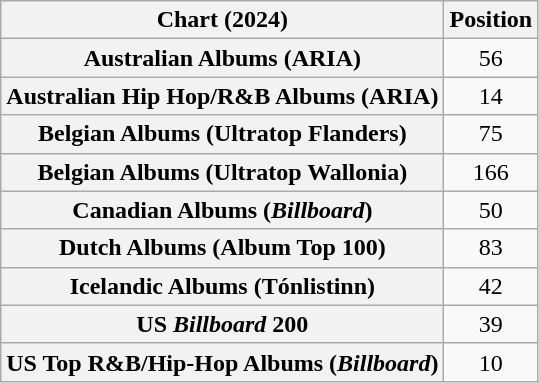<table class="wikitable sortable plainrowheaders" style="text-align:center">
<tr>
<th scope="col">Chart (2024)</th>
<th scope="col">Position</th>
</tr>
<tr>
<th scope="row">Australian Albums (ARIA)</th>
<td>56</td>
</tr>
<tr>
<th scope="row">Australian Hip Hop/R&B Albums (ARIA)</th>
<td>14</td>
</tr>
<tr>
<th scope="row">Belgian Albums (Ultratop Flanders)</th>
<td>75</td>
</tr>
<tr>
<th scope="row">Belgian Albums (Ultratop Wallonia)</th>
<td>166</td>
</tr>
<tr>
<th scope="row">Canadian Albums (<em>Billboard</em>)</th>
<td>50</td>
</tr>
<tr>
<th scope="row">Dutch Albums (Album Top 100)</th>
<td>83</td>
</tr>
<tr>
<th scope="row">Icelandic Albums (Tónlistinn)</th>
<td>42</td>
</tr>
<tr>
<th scope="row">US <em>Billboard</em> 200</th>
<td>39</td>
</tr>
<tr>
<th scope="row">US Top R&B/Hip-Hop Albums (<em>Billboard</em>)</th>
<td>10</td>
</tr>
</table>
